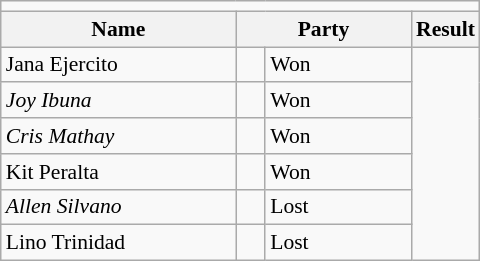<table class=wikitable style="font-size:90%">
<tr>
<td colspan=4 bgcolor=></td>
</tr>
<tr>
<th width=150px>Name</th>
<th colspan=2 width=110px>Party</th>
<th>Result</th>
</tr>
<tr>
<td>Jana Ejercito</td>
<td></td>
<td>Won</td>
</tr>
<tr>
<td><em>Joy Ibuna</em></td>
<td></td>
<td>Won</td>
</tr>
<tr>
<td><em>Cris Mathay</em></td>
<td></td>
<td>Won</td>
</tr>
<tr>
<td>Kit Peralta</td>
<td></td>
<td>Won</td>
</tr>
<tr>
<td><em>Allen Silvano</em></td>
<td></td>
<td>Lost</td>
</tr>
<tr>
<td>Lino Trinidad</td>
<td></td>
<td>Lost</td>
</tr>
</table>
